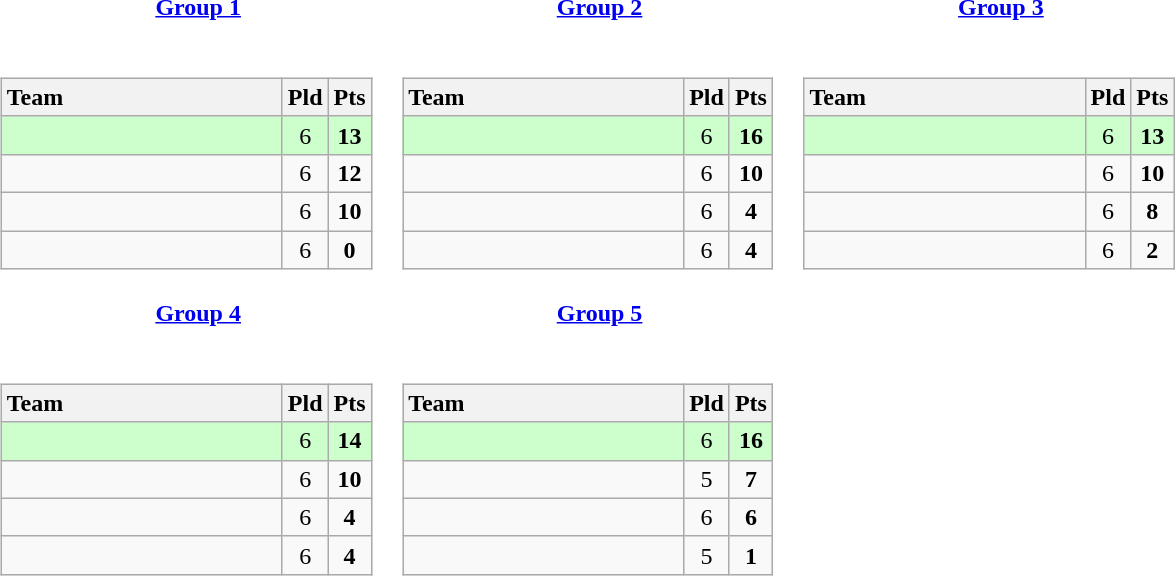<table style="text-align:center;">
<tr valign=top>
<th><a href='#'>Group 1</a></th>
<th><a href='#'>Group 2</a></th>
<th><a href='#'>Group 3</a></th>
</tr>
<tr valign=top>
<td><br><table class="wikitable" style="text-align: center;">
<tr>
<th width=180 style="text-align:left;">Team</th>
<th width=20>Pld</th>
<th width=20>Pts</th>
</tr>
<tr style="background:#ccffcc;">
<td style="text-align:left;"></td>
<td>6</td>
<td><strong>13</strong></td>
</tr>
<tr>
<td style="text-align:left;"></td>
<td>6</td>
<td><strong>12</strong></td>
</tr>
<tr>
<td style="text-align:left;"></td>
<td>6</td>
<td><strong>10</strong></td>
</tr>
<tr>
<td style="text-align:left;"></td>
<td>6</td>
<td><strong>0</strong></td>
</tr>
</table>
</td>
<td><br><table class="wikitable" style="text-align: center;">
<tr>
<th width=180 style="text-align:left;">Team</th>
<th width=20>Pld</th>
<th width=20>Pts</th>
</tr>
<tr style="background:#ccffcc;">
<td style="text-align:left;"></td>
<td>6</td>
<td><strong>16</strong></td>
</tr>
<tr>
<td style="text-align:left;"></td>
<td>6</td>
<td><strong>10</strong></td>
</tr>
<tr>
<td style="text-align:left;"></td>
<td>6</td>
<td><strong>4</strong></td>
</tr>
<tr>
<td style="text-align:left;"></td>
<td>6</td>
<td><strong>4</strong></td>
</tr>
</table>
</td>
<td><br><table class="wikitable" style="text-align: center;">
<tr>
<th width=180 style="text-align:left;">Team</th>
<th width=20>Pld</th>
<th width=20>Pts</th>
</tr>
<tr style="background:#ccffcc;">
<td style="text-align:left;"></td>
<td>6</td>
<td><strong>13</strong></td>
</tr>
<tr>
<td style="text-align:left;"></td>
<td>6</td>
<td><strong>10</strong></td>
</tr>
<tr>
<td style="text-align:left;"></td>
<td>6</td>
<td><strong>8</strong></td>
</tr>
<tr>
<td style="text-align:left;"></td>
<td>6</td>
<td><strong>2</strong></td>
</tr>
</table>
</td>
</tr>
<tr>
<th><a href='#'>Group 4</a></th>
<th><a href='#'>Group 5</a></th>
</tr>
<tr valign=top>
<td><br><table class="wikitable" style="text-align: center;">
<tr>
<th width=180 style="text-align:left;">Team</th>
<th width=20>Pld</th>
<th width=20>Pts</th>
</tr>
<tr style="background:#ccffcc;">
<td style="text-align:left;"></td>
<td>6</td>
<td><strong>14</strong></td>
</tr>
<tr>
<td style="text-align:left;"></td>
<td>6</td>
<td><strong>10</strong></td>
</tr>
<tr>
<td style="text-align:left;"></td>
<td>6</td>
<td><strong>4</strong></td>
</tr>
<tr>
<td style="text-align:left;"></td>
<td>6</td>
<td><strong>4</strong></td>
</tr>
</table>
</td>
<td><br><table class="wikitable" style="text-align: center;">
<tr>
<th width=180 style="text-align:left;">Team</th>
<th width=20>Pld</th>
<th width=20>Pts</th>
</tr>
<tr style="background:#ccffcc;">
<td style="text-align:left;"></td>
<td>6</td>
<td><strong>16</strong></td>
</tr>
<tr>
<td style="text-align:left;"></td>
<td>5</td>
<td><strong>7</strong></td>
</tr>
<tr>
<td style="text-align:left;"></td>
<td>6</td>
<td><strong>6</strong></td>
</tr>
<tr>
<td style="text-align:left;"></td>
<td>5</td>
<td><strong>1</strong></td>
</tr>
</table>
</td>
</tr>
</table>
